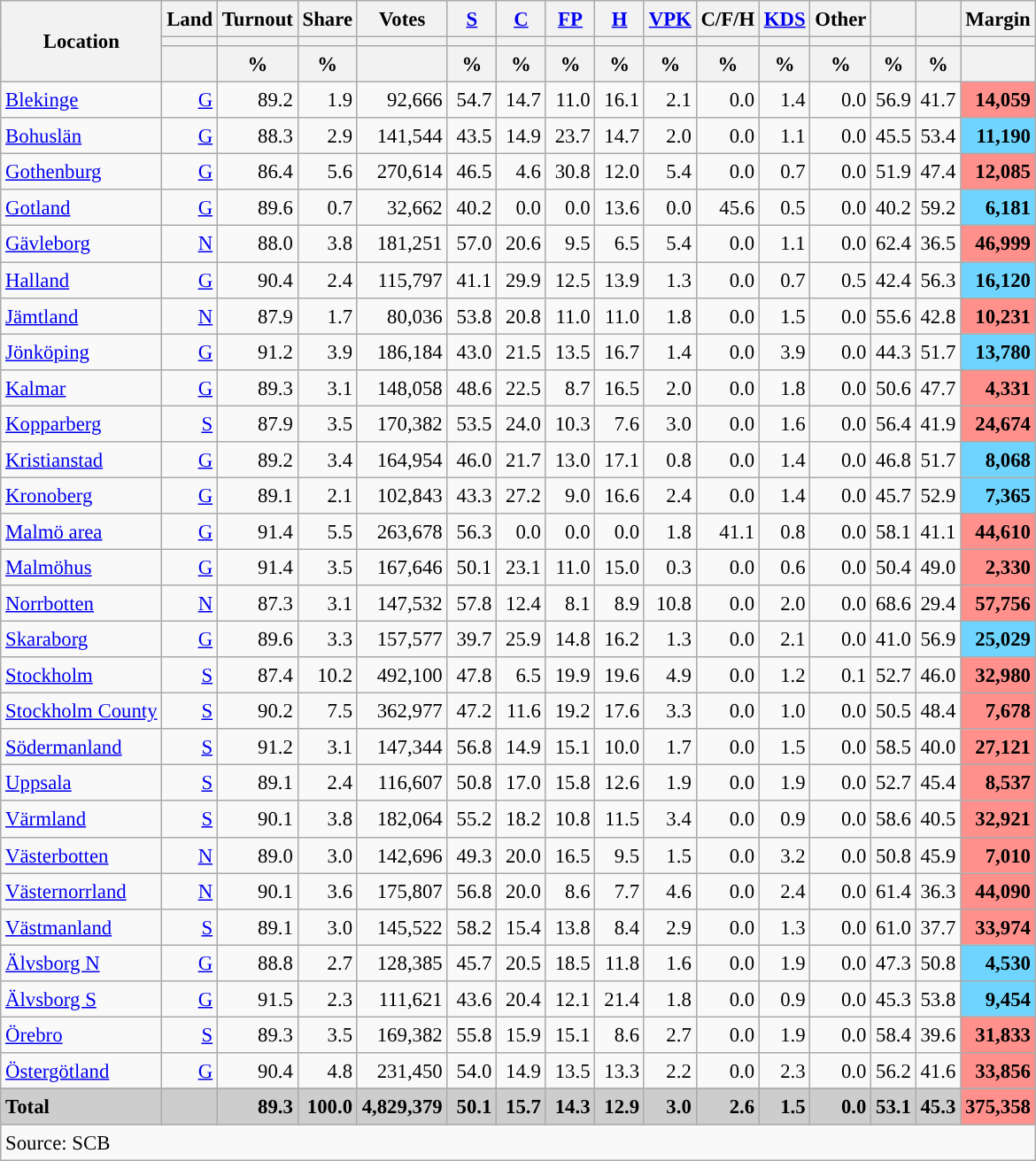<table class="wikitable sortable" style="text-align:right; font-size:95%; line-height:20px;">
<tr>
<th rowspan="3">Location</th>
<th>Land</th>
<th>Turnout</th>
<th>Share</th>
<th>Votes</th>
<th width="30px" class="unsortable"><a href='#'>S</a></th>
<th width="30px" class="unsortable"><a href='#'>C</a></th>
<th width="30px" class="unsortable"><a href='#'>FP</a></th>
<th width="30px" class="unsortable"><a href='#'>H</a></th>
<th width="30px" class="unsortable"><a href='#'>VPK</a></th>
<th width="30px" class="unsortable">C/F/H</th>
<th width="30px" class="unsortable"><a href='#'>KDS</a></th>
<th width="30px" class="unsortable">Other</th>
<th></th>
<th></th>
<th>Margin</th>
</tr>
<tr>
<th></th>
<th></th>
<th></th>
<th></th>
<th style="background:"></th>
<th style="background:"></th>
<th style="background:"></th>
<th style="background:"></th>
<th style="background:"></th>
<th style="background:"></th>
<th style="background:"></th>
<th style="background:"></th>
<th style="background:"></th>
<th style="background:"></th>
<th></th>
</tr>
<tr>
<th></th>
<th data-sort-type="number">%</th>
<th data-sort-type="number">%</th>
<th></th>
<th data-sort-type="number">%</th>
<th data-sort-type="number">%</th>
<th data-sort-type="number">%</th>
<th data-sort-type="number">%</th>
<th data-sort-type="number">%</th>
<th data-sort-type="number">%</th>
<th data-sort-type="number">%</th>
<th data-sort-type="number">%</th>
<th data-sort-type="number">%</th>
<th data-sort-type="number">%</th>
<th></th>
</tr>
<tr>
<td align=left><a href='#'>Blekinge</a></td>
<td><a href='#'>G</a></td>
<td>89.2</td>
<td>1.9</td>
<td>92,666</td>
<td>54.7</td>
<td>14.7</td>
<td>11.0</td>
<td>16.1</td>
<td>2.1</td>
<td>0.0</td>
<td>1.4</td>
<td>0.0</td>
<td>56.9</td>
<td>41.7</td>
<td bgcolor=#ff908c><strong>14,059</strong></td>
</tr>
<tr>
<td align=left><a href='#'>Bohuslän</a></td>
<td><a href='#'>G</a></td>
<td>88.3</td>
<td>2.9</td>
<td>141,544</td>
<td>43.5</td>
<td>14.9</td>
<td>23.7</td>
<td>14.7</td>
<td>2.0</td>
<td>0.0</td>
<td>1.1</td>
<td>0.0</td>
<td>45.5</td>
<td>53.4</td>
<td bgcolor=#6fd5fe><strong>11,190</strong></td>
</tr>
<tr>
<td align=left><a href='#'>Gothenburg</a></td>
<td><a href='#'>G</a></td>
<td>86.4</td>
<td>5.6</td>
<td>270,614</td>
<td>46.5</td>
<td>4.6</td>
<td>30.8</td>
<td>12.0</td>
<td>5.4</td>
<td>0.0</td>
<td>0.7</td>
<td>0.0</td>
<td>51.9</td>
<td>47.4</td>
<td bgcolor=#ff908c><strong>12,085</strong></td>
</tr>
<tr>
<td align=left><a href='#'>Gotland</a></td>
<td><a href='#'>G</a></td>
<td>89.6</td>
<td>0.7</td>
<td>32,662</td>
<td>40.2</td>
<td>0.0</td>
<td>0.0</td>
<td>13.6</td>
<td>0.0</td>
<td>45.6</td>
<td>0.5</td>
<td>0.0</td>
<td>40.2</td>
<td>59.2</td>
<td bgcolor=#6fd5fe><strong>6,181</strong></td>
</tr>
<tr>
<td align=left><a href='#'>Gävleborg</a></td>
<td><a href='#'>N</a></td>
<td>88.0</td>
<td>3.8</td>
<td>181,251</td>
<td>57.0</td>
<td>20.6</td>
<td>9.5</td>
<td>6.5</td>
<td>5.4</td>
<td>0.0</td>
<td>1.1</td>
<td>0.0</td>
<td>62.4</td>
<td>36.5</td>
<td bgcolor=#ff908c><strong>46,999</strong></td>
</tr>
<tr>
<td align=left><a href='#'>Halland</a></td>
<td><a href='#'>G</a></td>
<td>90.4</td>
<td>2.4</td>
<td>115,797</td>
<td>41.1</td>
<td>29.9</td>
<td>12.5</td>
<td>13.9</td>
<td>1.3</td>
<td>0.0</td>
<td>0.7</td>
<td>0.5</td>
<td>42.4</td>
<td>56.3</td>
<td bgcolor=#6fd5fe><strong>16,120</strong></td>
</tr>
<tr>
<td align=left><a href='#'>Jämtland</a></td>
<td><a href='#'>N</a></td>
<td>87.9</td>
<td>1.7</td>
<td>80,036</td>
<td>53.8</td>
<td>20.8</td>
<td>11.0</td>
<td>11.0</td>
<td>1.8</td>
<td>0.0</td>
<td>1.5</td>
<td>0.0</td>
<td>55.6</td>
<td>42.8</td>
<td bgcolor=#ff908c><strong>10,231</strong></td>
</tr>
<tr>
<td align=left><a href='#'>Jönköping</a></td>
<td><a href='#'>G</a></td>
<td>91.2</td>
<td>3.9</td>
<td>186,184</td>
<td>43.0</td>
<td>21.5</td>
<td>13.5</td>
<td>16.7</td>
<td>1.4</td>
<td>0.0</td>
<td>3.9</td>
<td>0.0</td>
<td>44.3</td>
<td>51.7</td>
<td bgcolor=#6fd5fe><strong>13,780</strong></td>
</tr>
<tr>
<td align=left><a href='#'>Kalmar</a></td>
<td><a href='#'>G</a></td>
<td>89.3</td>
<td>3.1</td>
<td>148,058</td>
<td>48.6</td>
<td>22.5</td>
<td>8.7</td>
<td>16.5</td>
<td>2.0</td>
<td>0.0</td>
<td>1.8</td>
<td>0.0</td>
<td>50.6</td>
<td>47.7</td>
<td bgcolor=#ff908c><strong>4,331</strong></td>
</tr>
<tr>
<td align=left><a href='#'>Kopparberg</a></td>
<td><a href='#'>S</a></td>
<td>87.9</td>
<td>3.5</td>
<td>170,382</td>
<td>53.5</td>
<td>24.0</td>
<td>10.3</td>
<td>7.6</td>
<td>3.0</td>
<td>0.0</td>
<td>1.6</td>
<td>0.0</td>
<td>56.4</td>
<td>41.9</td>
<td bgcolor=#ff908c><strong>24,674</strong></td>
</tr>
<tr>
<td align=left><a href='#'>Kristianstad</a></td>
<td><a href='#'>G</a></td>
<td>89.2</td>
<td>3.4</td>
<td>164,954</td>
<td>46.0</td>
<td>21.7</td>
<td>13.0</td>
<td>17.1</td>
<td>0.8</td>
<td>0.0</td>
<td>1.4</td>
<td>0.0</td>
<td>46.8</td>
<td>51.7</td>
<td bgcolor=#6fd5fe><strong>8,068</strong></td>
</tr>
<tr>
<td align=left><a href='#'>Kronoberg</a></td>
<td><a href='#'>G</a></td>
<td>89.1</td>
<td>2.1</td>
<td>102,843</td>
<td>43.3</td>
<td>27.2</td>
<td>9.0</td>
<td>16.6</td>
<td>2.4</td>
<td>0.0</td>
<td>1.4</td>
<td>0.0</td>
<td>45.7</td>
<td>52.9</td>
<td bgcolor=#6fd5fe><strong>7,365</strong></td>
</tr>
<tr>
<td align=left><a href='#'>Malmö area</a></td>
<td><a href='#'>G</a></td>
<td>91.4</td>
<td>5.5</td>
<td>263,678</td>
<td>56.3</td>
<td>0.0</td>
<td>0.0</td>
<td>0.0</td>
<td>1.8</td>
<td>41.1</td>
<td>0.8</td>
<td>0.0</td>
<td>58.1</td>
<td>41.1</td>
<td bgcolor=#ff908c><strong>44,610</strong></td>
</tr>
<tr>
<td align=left><a href='#'>Malmöhus</a></td>
<td><a href='#'>G</a></td>
<td>91.4</td>
<td>3.5</td>
<td>167,646</td>
<td>50.1</td>
<td>23.1</td>
<td>11.0</td>
<td>15.0</td>
<td>0.3</td>
<td>0.0</td>
<td>0.6</td>
<td>0.0</td>
<td>50.4</td>
<td>49.0</td>
<td bgcolor=#ff908c><strong>2,330</strong></td>
</tr>
<tr>
<td align=left><a href='#'>Norrbotten</a></td>
<td><a href='#'>N</a></td>
<td>87.3</td>
<td>3.1</td>
<td>147,532</td>
<td>57.8</td>
<td>12.4</td>
<td>8.1</td>
<td>8.9</td>
<td>10.8</td>
<td>0.0</td>
<td>2.0</td>
<td>0.0</td>
<td>68.6</td>
<td>29.4</td>
<td bgcolor=#ff908c><strong>57,756</strong></td>
</tr>
<tr>
<td align=left><a href='#'>Skaraborg</a></td>
<td><a href='#'>G</a></td>
<td>89.6</td>
<td>3.3</td>
<td>157,577</td>
<td>39.7</td>
<td>25.9</td>
<td>14.8</td>
<td>16.2</td>
<td>1.3</td>
<td>0.0</td>
<td>2.1</td>
<td>0.0</td>
<td>41.0</td>
<td>56.9</td>
<td bgcolor=#6fd5fe><strong>25,029</strong></td>
</tr>
<tr>
<td align=left><a href='#'>Stockholm</a></td>
<td><a href='#'>S</a></td>
<td>87.4</td>
<td>10.2</td>
<td>492,100</td>
<td>47.8</td>
<td>6.5</td>
<td>19.9</td>
<td>19.6</td>
<td>4.9</td>
<td>0.0</td>
<td>1.2</td>
<td>0.1</td>
<td>52.7</td>
<td>46.0</td>
<td bgcolor=#ff908c><strong>32,980</strong></td>
</tr>
<tr>
<td align=left><a href='#'>Stockholm County</a></td>
<td><a href='#'>S</a></td>
<td>90.2</td>
<td>7.5</td>
<td>362,977</td>
<td>47.2</td>
<td>11.6</td>
<td>19.2</td>
<td>17.6</td>
<td>3.3</td>
<td>0.0</td>
<td>1.0</td>
<td>0.0</td>
<td>50.5</td>
<td>48.4</td>
<td bgcolor=#ff908c><strong>7,678</strong></td>
</tr>
<tr>
<td align=left><a href='#'>Södermanland</a></td>
<td><a href='#'>S</a></td>
<td>91.2</td>
<td>3.1</td>
<td>147,344</td>
<td>56.8</td>
<td>14.9</td>
<td>15.1</td>
<td>10.0</td>
<td>1.7</td>
<td>0.0</td>
<td>1.5</td>
<td>0.0</td>
<td>58.5</td>
<td>40.0</td>
<td bgcolor=#ff908c><strong>27,121</strong></td>
</tr>
<tr>
<td align=left><a href='#'>Uppsala</a></td>
<td><a href='#'>S</a></td>
<td>89.1</td>
<td>2.4</td>
<td>116,607</td>
<td>50.8</td>
<td>17.0</td>
<td>15.8</td>
<td>12.6</td>
<td>1.9</td>
<td>0.0</td>
<td>1.9</td>
<td>0.0</td>
<td>52.7</td>
<td>45.4</td>
<td bgcolor=#ff908c><strong>8,537</strong></td>
</tr>
<tr>
<td align=left><a href='#'>Värmland</a></td>
<td><a href='#'>S</a></td>
<td>90.1</td>
<td>3.8</td>
<td>182,064</td>
<td>55.2</td>
<td>18.2</td>
<td>10.8</td>
<td>11.5</td>
<td>3.4</td>
<td>0.0</td>
<td>0.9</td>
<td>0.0</td>
<td>58.6</td>
<td>40.5</td>
<td bgcolor=#ff908c><strong>32,921</strong></td>
</tr>
<tr>
<td align=left><a href='#'>Västerbotten</a></td>
<td><a href='#'>N</a></td>
<td>89.0</td>
<td>3.0</td>
<td>142,696</td>
<td>49.3</td>
<td>20.0</td>
<td>16.5</td>
<td>9.5</td>
<td>1.5</td>
<td>0.0</td>
<td>3.2</td>
<td>0.0</td>
<td>50.8</td>
<td>45.9</td>
<td bgcolor=#ff908c><strong>7,010</strong></td>
</tr>
<tr>
<td align=left><a href='#'>Västernorrland</a></td>
<td><a href='#'>N</a></td>
<td>90.1</td>
<td>3.6</td>
<td>175,807</td>
<td>56.8</td>
<td>20.0</td>
<td>8.6</td>
<td>7.7</td>
<td>4.6</td>
<td>0.0</td>
<td>2.4</td>
<td>0.0</td>
<td>61.4</td>
<td>36.3</td>
<td bgcolor=#ff908c><strong>44,090</strong></td>
</tr>
<tr>
<td align=left><a href='#'>Västmanland</a></td>
<td><a href='#'>S</a></td>
<td>89.1</td>
<td>3.0</td>
<td>145,522</td>
<td>58.2</td>
<td>15.4</td>
<td>13.8</td>
<td>8.4</td>
<td>2.9</td>
<td>0.0</td>
<td>1.3</td>
<td>0.0</td>
<td>61.0</td>
<td>37.7</td>
<td bgcolor=#ff908c><strong>33,974</strong></td>
</tr>
<tr>
<td align=left><a href='#'>Älvsborg N</a></td>
<td><a href='#'>G</a></td>
<td>88.8</td>
<td>2.7</td>
<td>128,385</td>
<td>45.7</td>
<td>20.5</td>
<td>18.5</td>
<td>11.8</td>
<td>1.6</td>
<td>0.0</td>
<td>1.9</td>
<td>0.0</td>
<td>47.3</td>
<td>50.8</td>
<td bgcolor=#6fd5fe><strong>4,530</strong></td>
</tr>
<tr>
<td align=left><a href='#'>Älvsborg S</a></td>
<td><a href='#'>G</a></td>
<td>91.5</td>
<td>2.3</td>
<td>111,621</td>
<td>43.6</td>
<td>20.4</td>
<td>12.1</td>
<td>21.4</td>
<td>1.8</td>
<td>0.0</td>
<td>0.9</td>
<td>0.0</td>
<td>45.3</td>
<td>53.8</td>
<td bgcolor=#6fd5fe><strong>9,454</strong></td>
</tr>
<tr>
<td align=left><a href='#'>Örebro</a></td>
<td><a href='#'>S</a></td>
<td>89.3</td>
<td>3.5</td>
<td>169,382</td>
<td>55.8</td>
<td>15.9</td>
<td>15.1</td>
<td>8.6</td>
<td>2.7</td>
<td>0.0</td>
<td>1.9</td>
<td>0.0</td>
<td>58.4</td>
<td>39.6</td>
<td bgcolor=#ff908c><strong>31,833</strong></td>
</tr>
<tr>
<td align=left><a href='#'>Östergötland</a></td>
<td><a href='#'>G</a></td>
<td>90.4</td>
<td>4.8</td>
<td>231,450</td>
<td>54.0</td>
<td>14.9</td>
<td>13.5</td>
<td>13.3</td>
<td>2.2</td>
<td>0.0</td>
<td>2.3</td>
<td>0.0</td>
<td>56.2</td>
<td>41.6</td>
<td bgcolor=#ff908c><strong>33,856</strong></td>
</tr>
<tr>
</tr>
<tr style="background:#CDCDCD;">
<td align=left><strong>Total</strong></td>
<td></td>
<td><strong>89.3</strong></td>
<td><strong>100.0</strong></td>
<td><strong>4,829,379</strong></td>
<td><strong>50.1</strong></td>
<td><strong>15.7</strong></td>
<td><strong>14.3</strong></td>
<td><strong>12.9</strong></td>
<td><strong>3.0</strong></td>
<td><strong>2.6</strong></td>
<td><strong>1.5</strong></td>
<td><strong>0.0</strong></td>
<td><strong>53.1</strong></td>
<td><strong>45.3</strong></td>
<td bgcolor=#ff908c><strong>375,358</strong></td>
</tr>
<tr>
<td align=left colspan=16>Source: SCB </td>
</tr>
</table>
